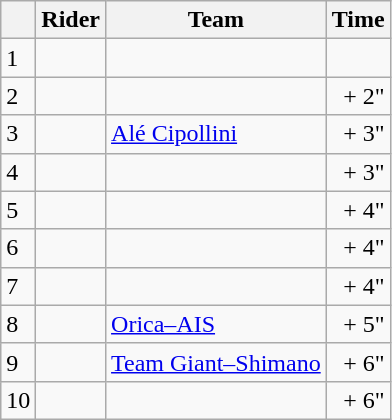<table class="wikitable">
<tr>
<th></th>
<th>Rider</th>
<th>Team</th>
<th>Time</th>
</tr>
<tr>
<td>1</td>
<td> </td>
<td></td>
<td align="right"></td>
</tr>
<tr>
<td>2</td>
<td></td>
<td></td>
<td align="right">+ 2"</td>
</tr>
<tr>
<td>3</td>
<td></td>
<td><a href='#'>Alé Cipollini</a></td>
<td align="right">+ 3"</td>
</tr>
<tr>
<td>4</td>
<td></td>
<td></td>
<td align="right">+ 3"</td>
</tr>
<tr>
<td>5</td>
<td></td>
<td></td>
<td align="right">+ 4"</td>
</tr>
<tr>
<td>6</td>
<td> </td>
<td></td>
<td align="right">+ 4"</td>
</tr>
<tr>
<td>7</td>
<td></td>
<td></td>
<td align="right">+ 4"</td>
</tr>
<tr>
<td>8</td>
<td></td>
<td><a href='#'>Orica–AIS</a></td>
<td align="right">+ 5"</td>
</tr>
<tr>
<td>9</td>
<td></td>
<td><a href='#'>Team Giant–Shimano</a></td>
<td align="right">+ 6"</td>
</tr>
<tr>
<td>10</td>
<td></td>
<td></td>
<td align="right">+ 6"</td>
</tr>
</table>
